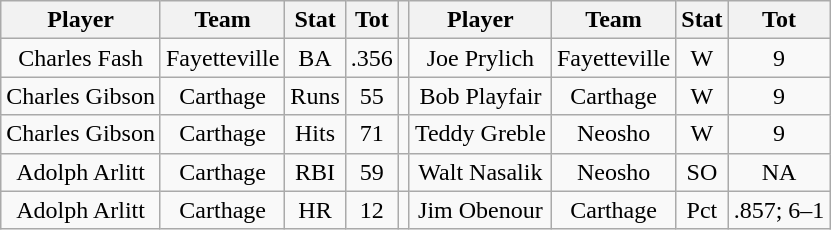<table class="wikitable" style="text-align:center">
<tr>
<th>Player</th>
<th>Team</th>
<th>Stat</th>
<th>Tot</th>
<th></th>
<th>Player</th>
<th>Team</th>
<th>Stat</th>
<th>Tot</th>
</tr>
<tr>
<td>Charles Fash</td>
<td>Fayetteville</td>
<td>BA</td>
<td>.356</td>
<td></td>
<td>Joe Prylich</td>
<td>Fayetteville</td>
<td>W</td>
<td>9</td>
</tr>
<tr>
<td>Charles Gibson</td>
<td>Carthage</td>
<td>Runs</td>
<td>55</td>
<td></td>
<td>Bob Playfair</td>
<td>Carthage</td>
<td>W</td>
<td>9</td>
</tr>
<tr>
<td>Charles Gibson</td>
<td>Carthage</td>
<td>Hits</td>
<td>71</td>
<td></td>
<td>Teddy Greble</td>
<td>Neosho</td>
<td>W</td>
<td>9</td>
</tr>
<tr>
<td>Adolph Arlitt</td>
<td>Carthage</td>
<td>RBI</td>
<td>59</td>
<td></td>
<td>Walt Nasalik</td>
<td>Neosho</td>
<td>SO</td>
<td>NA</td>
</tr>
<tr>
<td>Adolph Arlitt</td>
<td>Carthage</td>
<td>HR</td>
<td>12</td>
<td></td>
<td>Jim Obenour</td>
<td>Carthage</td>
<td>Pct</td>
<td>.857; 6–1</td>
</tr>
</table>
